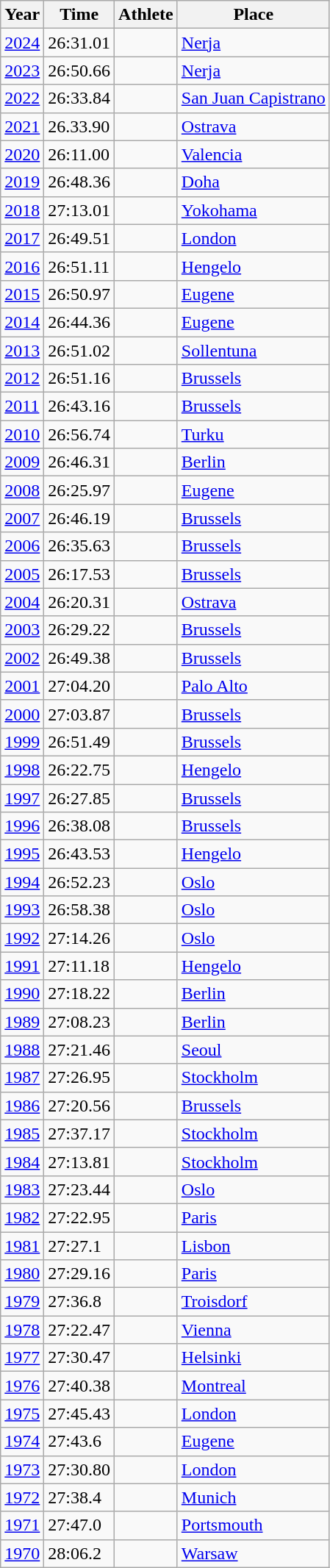<table class="wikitable sortable">
<tr>
<th>Year</th>
<th>Time</th>
<th>Athlete</th>
<th>Place</th>
</tr>
<tr>
<td><a href='#'>2024</a></td>
<td>26:31.01</td>
<td align=left></td>
<td><a href='#'>Nerja</a></td>
</tr>
<tr>
<td><a href='#'>2023</a></td>
<td>26:50.66</td>
<td align=left></td>
<td><a href='#'>Nerja</a></td>
</tr>
<tr>
<td><a href='#'>2022</a></td>
<td>26:33.84</td>
<td align=left></td>
<td><a href='#'>San Juan Capistrano</a></td>
</tr>
<tr>
<td><a href='#'>2021</a></td>
<td>26.33.90</td>
<td align=left></td>
<td><a href='#'>Ostrava</a></td>
</tr>
<tr>
<td><a href='#'>2020</a></td>
<td>26:11.00</td>
<td align=left></td>
<td><a href='#'>Valencia</a></td>
</tr>
<tr>
<td><a href='#'>2019</a></td>
<td>26:48.36</td>
<td align=left></td>
<td><a href='#'>Doha</a></td>
</tr>
<tr>
<td><a href='#'>2018</a></td>
<td>27:13.01</td>
<td align=left></td>
<td><a href='#'>Yokohama</a></td>
</tr>
<tr>
<td><a href='#'>2017</a></td>
<td>26:49.51</td>
<td align=left></td>
<td><a href='#'>London</a></td>
</tr>
<tr>
<td><a href='#'>2016</a></td>
<td>26:51.11</td>
<td align=left></td>
<td><a href='#'>Hengelo</a></td>
</tr>
<tr>
<td><a href='#'>2015</a></td>
<td>26:50.97</td>
<td align=left></td>
<td><a href='#'>Eugene</a></td>
</tr>
<tr>
<td><a href='#'>2014</a></td>
<td>26:44.36</td>
<td align=left></td>
<td><a href='#'>Eugene</a></td>
</tr>
<tr>
<td><a href='#'>2013</a></td>
<td>26:51.02</td>
<td align=left></td>
<td><a href='#'>Sollentuna</a></td>
</tr>
<tr>
<td><a href='#'>2012</a></td>
<td>26:51.16</td>
<td align=left></td>
<td><a href='#'>Brussels</a></td>
</tr>
<tr>
<td><a href='#'>2011</a></td>
<td>26:43.16</td>
<td align=left></td>
<td><a href='#'>Brussels</a></td>
</tr>
<tr>
<td><a href='#'>2010</a></td>
<td>26:56.74</td>
<td align=left></td>
<td><a href='#'>Turku</a></td>
</tr>
<tr>
<td><a href='#'>2009</a></td>
<td>26:46.31</td>
<td align=left></td>
<td><a href='#'>Berlin</a></td>
</tr>
<tr>
<td><a href='#'>2008</a></td>
<td>26:25.97</td>
<td align=left></td>
<td><a href='#'>Eugene</a></td>
</tr>
<tr>
<td><a href='#'>2007</a></td>
<td>26:46.19</td>
<td align=left></td>
<td><a href='#'>Brussels</a></td>
</tr>
<tr>
<td><a href='#'>2006</a></td>
<td>26:35.63</td>
<td align=left></td>
<td><a href='#'>Brussels</a></td>
</tr>
<tr>
<td><a href='#'>2005</a></td>
<td>26:17.53</td>
<td align=left></td>
<td><a href='#'>Brussels</a></td>
</tr>
<tr>
<td><a href='#'>2004</a></td>
<td>26:20.31</td>
<td align=left></td>
<td><a href='#'>Ostrava</a></td>
</tr>
<tr>
<td><a href='#'>2003</a></td>
<td>26:29.22</td>
<td align=left></td>
<td><a href='#'>Brussels</a></td>
</tr>
<tr>
<td><a href='#'>2002</a></td>
<td>26:49.38</td>
<td align=left></td>
<td><a href='#'>Brussels</a></td>
</tr>
<tr>
<td><a href='#'>2001</a></td>
<td>27:04.20</td>
<td align=left></td>
<td><a href='#'>Palo Alto</a></td>
</tr>
<tr>
<td><a href='#'>2000</a></td>
<td>27:03.87</td>
<td align=left></td>
<td><a href='#'>Brussels</a></td>
</tr>
<tr>
<td><a href='#'>1999</a></td>
<td>26:51.49</td>
<td align=left></td>
<td><a href='#'>Brussels</a></td>
</tr>
<tr>
<td><a href='#'>1998</a></td>
<td>26:22.75</td>
<td align=left></td>
<td><a href='#'>Hengelo</a></td>
</tr>
<tr>
<td><a href='#'>1997</a></td>
<td>26:27.85</td>
<td align=left></td>
<td><a href='#'>Brussels</a></td>
</tr>
<tr>
<td><a href='#'>1996</a></td>
<td>26:38.08</td>
<td align=left></td>
<td><a href='#'>Brussels</a></td>
</tr>
<tr>
<td><a href='#'>1995</a></td>
<td>26:43.53</td>
<td align=left></td>
<td><a href='#'>Hengelo</a></td>
</tr>
<tr>
<td><a href='#'>1994</a></td>
<td>26:52.23</td>
<td align=left></td>
<td><a href='#'>Oslo</a></td>
</tr>
<tr>
<td><a href='#'>1993</a></td>
<td>26:58.38</td>
<td align=left></td>
<td><a href='#'>Oslo</a></td>
</tr>
<tr>
<td><a href='#'>1992</a></td>
<td>27:14.26</td>
<td align=left></td>
<td><a href='#'>Oslo</a></td>
</tr>
<tr>
<td><a href='#'>1991</a></td>
<td>27:11.18</td>
<td align=left></td>
<td><a href='#'>Hengelo</a></td>
</tr>
<tr>
<td><a href='#'>1990</a></td>
<td>27:18.22</td>
<td align=left></td>
<td><a href='#'>Berlin</a></td>
</tr>
<tr>
<td><a href='#'>1989</a></td>
<td>27:08.23</td>
<td align=left></td>
<td><a href='#'>Berlin</a></td>
</tr>
<tr>
<td><a href='#'>1988</a></td>
<td>27:21.46</td>
<td align=left></td>
<td><a href='#'>Seoul</a></td>
</tr>
<tr>
<td><a href='#'>1987</a></td>
<td>27:26.95</td>
<td align=left></td>
<td><a href='#'>Stockholm</a></td>
</tr>
<tr>
<td><a href='#'>1986</a></td>
<td>27:20.56</td>
<td align=left></td>
<td><a href='#'>Brussels</a></td>
</tr>
<tr>
<td><a href='#'>1985</a></td>
<td>27:37.17</td>
<td align=left></td>
<td><a href='#'>Stockholm</a></td>
</tr>
<tr>
<td><a href='#'>1984</a></td>
<td>27:13.81</td>
<td align=left></td>
<td><a href='#'>Stockholm</a></td>
</tr>
<tr>
<td><a href='#'>1983</a></td>
<td>27:23.44</td>
<td align=left></td>
<td><a href='#'>Oslo</a></td>
</tr>
<tr>
<td><a href='#'>1982</a></td>
<td>27:22.95</td>
<td align=left></td>
<td><a href='#'>Paris</a></td>
</tr>
<tr>
<td><a href='#'>1981</a></td>
<td>27:27.1</td>
<td align=left></td>
<td><a href='#'>Lisbon</a></td>
</tr>
<tr>
<td><a href='#'>1980</a></td>
<td>27:29.16</td>
<td align=left></td>
<td><a href='#'>Paris</a></td>
</tr>
<tr>
<td><a href='#'>1979</a></td>
<td>27:36.8</td>
<td align=left></td>
<td><a href='#'>Troisdorf</a></td>
</tr>
<tr>
<td><a href='#'>1978</a></td>
<td>27:22.47</td>
<td align=left></td>
<td><a href='#'>Vienna</a></td>
</tr>
<tr>
<td><a href='#'>1977</a></td>
<td>27:30.47</td>
<td align=left></td>
<td><a href='#'>Helsinki</a></td>
</tr>
<tr>
<td><a href='#'>1976</a></td>
<td>27:40.38</td>
<td align=left></td>
<td><a href='#'>Montreal</a></td>
</tr>
<tr>
<td><a href='#'>1975</a></td>
<td>27:45.43</td>
<td align=left></td>
<td><a href='#'>London</a></td>
</tr>
<tr>
<td><a href='#'>1974</a></td>
<td>27:43.6</td>
<td align=left></td>
<td><a href='#'>Eugene</a></td>
</tr>
<tr>
<td><a href='#'>1973</a></td>
<td>27:30.80</td>
<td align=left></td>
<td><a href='#'>London</a></td>
</tr>
<tr>
<td><a href='#'>1972</a></td>
<td>27:38.4</td>
<td align=left></td>
<td><a href='#'>Munich</a></td>
</tr>
<tr>
<td><a href='#'>1971</a></td>
<td>27:47.0</td>
<td align=left></td>
<td><a href='#'>Portsmouth</a></td>
</tr>
<tr>
<td><a href='#'>1970</a></td>
<td>28:06.2</td>
<td align=left></td>
<td><a href='#'>Warsaw</a></td>
</tr>
</table>
